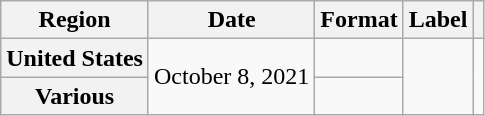<table class="wikitable plainrowheaders">
<tr>
<th scope="col">Region</th>
<th scope="col">Date</th>
<th scope="col">Format</th>
<th scope="col">Label</th>
<th scope="col"></th>
</tr>
<tr>
<th scope="row">United States</th>
<td rowspan="2">October 8, 2021</td>
<td></td>
<td rowspan="2"></td>
<td rowspan="2"></td>
</tr>
<tr>
<th scope="row">Various</th>
<td></td>
</tr>
</table>
